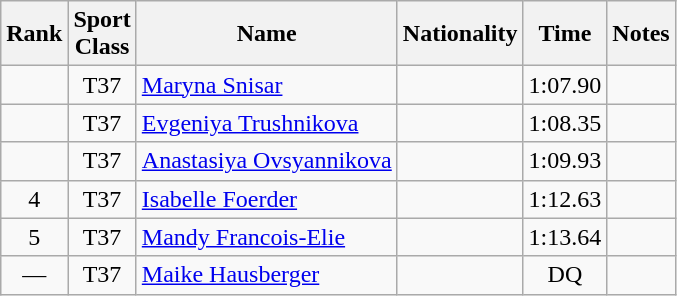<table class="wikitable sortable" style="text-align:center">
<tr>
<th>Rank</th>
<th>Sport<br>Class</th>
<th>Name</th>
<th>Nationality</th>
<th>Time</th>
<th>Notes</th>
</tr>
<tr>
<td></td>
<td>T37</td>
<td align=left><a href='#'>Maryna Snisar</a></td>
<td align=left></td>
<td>1:07.90</td>
<td></td>
</tr>
<tr>
<td></td>
<td>T37</td>
<td align=left><a href='#'>Evgeniya Trushnikova</a></td>
<td align=left></td>
<td>1:08.35</td>
<td></td>
</tr>
<tr>
<td></td>
<td>T37</td>
<td align=left><a href='#'>Anastasiya Ovsyannikova</a></td>
<td align=left></td>
<td>1:09.93</td>
<td></td>
</tr>
<tr>
<td>4</td>
<td>T37</td>
<td align=left><a href='#'>Isabelle Foerder</a></td>
<td align=left></td>
<td>1:12.63</td>
<td></td>
</tr>
<tr>
<td>5</td>
<td>T37</td>
<td align=left><a href='#'>Mandy Francois-Elie</a></td>
<td align=left></td>
<td>1:13.64</td>
<td></td>
</tr>
<tr>
<td>—</td>
<td>T37</td>
<td align=left><a href='#'>Maike Hausberger</a></td>
<td align=left></td>
<td>DQ</td>
<td></td>
</tr>
</table>
